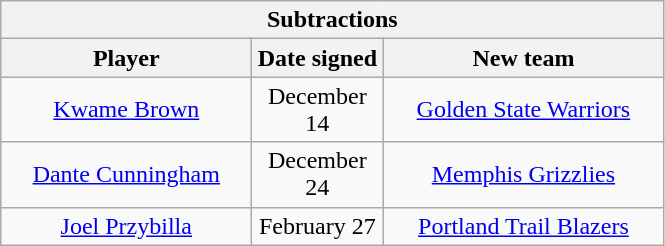<table class="wikitable" style="text-align:center">
<tr>
<th colspan=3>Subtractions</th>
</tr>
<tr>
<th style="width:160px">Player</th>
<th style="width:80px">Date signed</th>
<th style="width:180px">New team</th>
</tr>
<tr>
<td><a href='#'>Kwame Brown</a></td>
<td>December 14</td>
<td><a href='#'>Golden State Warriors</a></td>
</tr>
<tr>
<td><a href='#'>Dante Cunningham</a></td>
<td>December 24</td>
<td><a href='#'>Memphis Grizzlies</a></td>
</tr>
<tr>
<td><a href='#'>Joel Przybilla</a></td>
<td>February 27</td>
<td><a href='#'>Portland Trail Blazers</a></td>
</tr>
</table>
